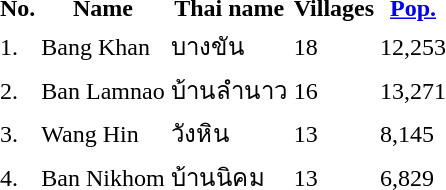<table>
<tr valign=top>
<td><br><table>
<tr>
<th>No.</th>
<th>Name</th>
<th>Thai name</th>
<th>Villages</th>
<th><a href='#'>Pop.</a></th>
</tr>
<tr>
<td>1.</td>
<td>Bang Khan</td>
<td>บางขัน</td>
<td>18</td>
<td>12,253</td>
<td></td>
</tr>
<tr>
<td>2.</td>
<td>Ban Lamnao</td>
<td>บ้านลำนาว</td>
<td>16</td>
<td>13,271</td>
<td></td>
</tr>
<tr>
<td>3.</td>
<td>Wang Hin</td>
<td>วังหิน</td>
<td>13</td>
<td>8,145</td>
<td></td>
</tr>
<tr>
<td>4.</td>
<td>Ban Nikhom</td>
<td>บ้านนิคม</td>
<td>13</td>
<td>6,829</td>
<td></td>
</tr>
</table>
</td>
<td> </td>
</tr>
</table>
